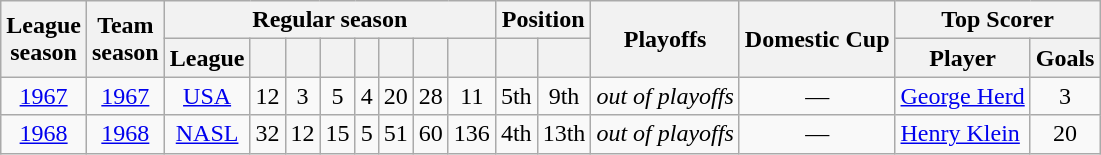<table class="wikitable sortable" style="text-align: center">
<tr>
<th scope="col" rowspan="2">League<br>season</th>
<th scope="col" rowspan="2">Team<br>season</th>
<th colspan=8 class="unsortable">Regular season</th>
<th colspan=2 class="unsortable">Position</th>
<th scope="col" rowspan=2 class="unsortable">Playoffs</th>
<th scope="col" rowspan=2 class="unsortable">Domestic Cup</th>
<th scope="col" colspan=3 class="unsortable">Top Scorer</th>
</tr>
<tr>
<th>League</th>
<th></th>
<th></th>
<th></th>
<th></th>
<th></th>
<th></th>
<th></th>
<th></th>
<th></th>
<th class="unsortable">Player</th>
<th class="unsortable">Goals</th>
</tr>
<tr>
<td><a href='#'>1967</a></td>
<td><a href='#'>1967</a></td>
<td><a href='#'>USA</a></td>
<td>12</td>
<td>3</td>
<td>5</td>
<td>4</td>
<td>20</td>
<td>28</td>
<td>11</td>
<td>5th</td>
<td>9th</td>
<td><em>out of playoffs</em></td>
<td>—</td>
<td style="text-align: left"> <a href='#'>George Herd</a></td>
<td>3</td>
</tr>
<tr>
<td><a href='#'>1968</a></td>
<td><a href='#'>1968</a></td>
<td><a href='#'>NASL</a></td>
<td>32</td>
<td>12</td>
<td>15</td>
<td>5</td>
<td>51</td>
<td>60</td>
<td>136</td>
<td>4th</td>
<td>13th</td>
<td><em>out of playoffs</em></td>
<td>—</td>
<td style="text-align: left"> <a href='#'>Henry Klein</a></td>
<td>20</td>
</tr>
</table>
